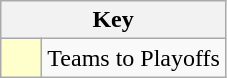<table class="wikitable" style="text-align: center;">
<tr>
<th colspan=2>Key</th>
</tr>
<tr>
<td style="background:#ffffcc; width:20px;"></td>
<td align=left>Teams to Playoffs</td>
</tr>
</table>
